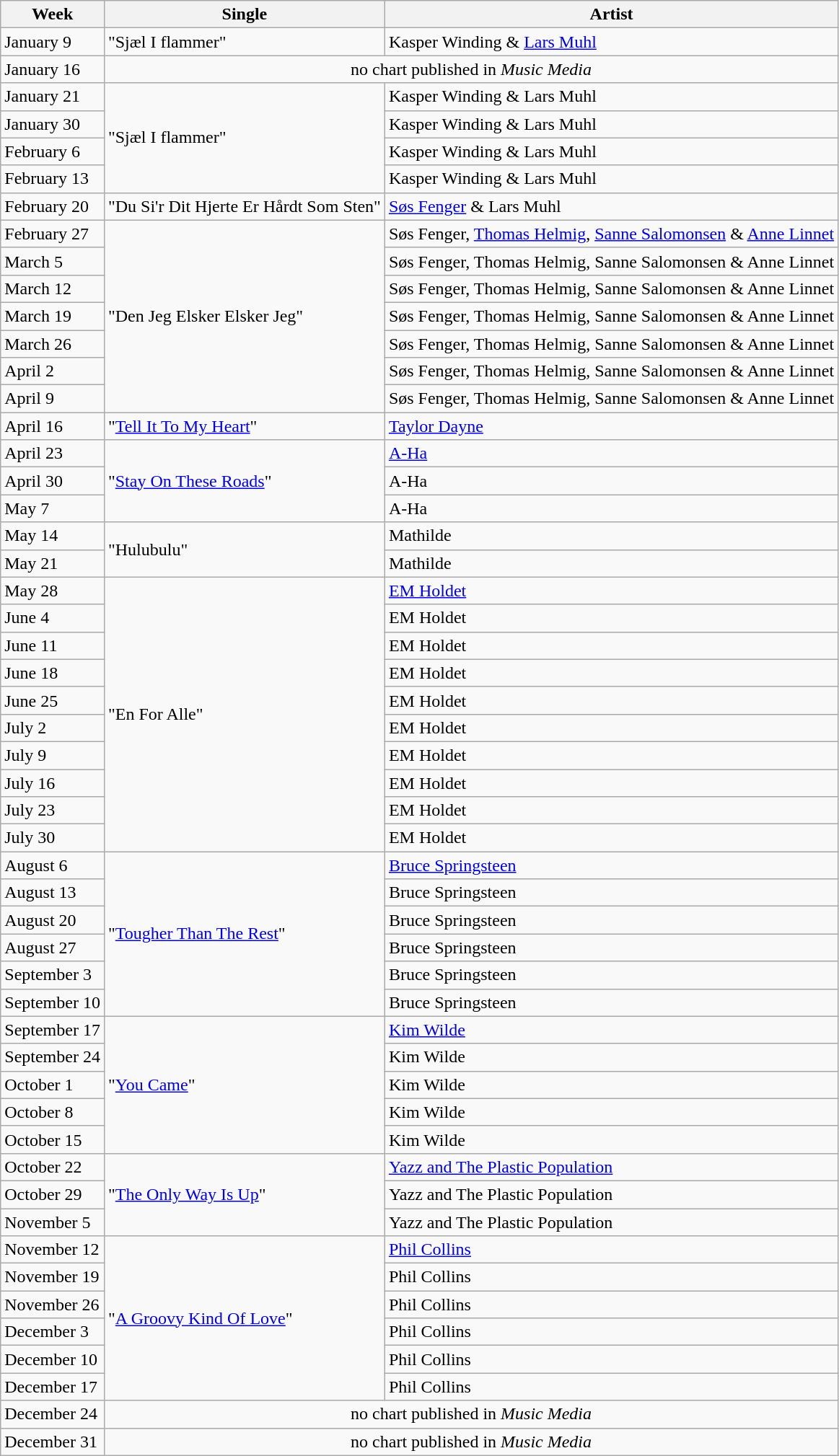<table class="wikitable plainrowheaders">
<tr>
<th>Week</th>
<th>Single</th>
<th>Artist</th>
</tr>
<tr>
<td>January 9</td>
<td>"Sjæl I flammer"</td>
<td>Kasper Winding & <a href='#'>Lars Muhl</a></td>
</tr>
<tr>
<td>January 16</td>
<td align="center" colspan="2">no chart published in <em>Music Media</em></td>
</tr>
<tr>
<td>January 21</td>
<td rowspan="4">"Sjæl I flammer"</td>
<td>Kasper Winding & Lars Muhl</td>
</tr>
<tr>
<td>January 30</td>
<td>Kasper Winding & Lars Muhl</td>
</tr>
<tr>
<td>February 6</td>
<td>Kasper Winding & Lars Muhl</td>
</tr>
<tr>
<td>February 13</td>
<td>Kasper Winding & Lars Muhl</td>
</tr>
<tr>
<td>February 20</td>
<td>"Du Si'r Dit Hjerte Er Hårdt Som Sten"</td>
<td><a href='#'>Søs Fenger</a> & Lars Muhl</td>
</tr>
<tr>
<td>February 27</td>
<td rowspan="7">"Den Jeg Elsker Elsker Jeg"</td>
<td>Søs Fenger, <a href='#'>Thomas Helmig</a>, <a href='#'>Sanne Salomonsen</a> & <a href='#'>Anne Linnet</a></td>
</tr>
<tr>
<td>March 5</td>
<td>Søs Fenger, Thomas Helmig, Sanne Salomonsen & Anne Linnet</td>
</tr>
<tr>
<td>March 12</td>
<td>Søs Fenger, Thomas Helmig, Sanne Salomonsen & Anne Linnet</td>
</tr>
<tr>
<td>March 19</td>
<td>Søs Fenger, Thomas Helmig, Sanne Salomonsen & Anne Linnet</td>
</tr>
<tr>
<td>March 26</td>
<td>Søs Fenger, Thomas Helmig, Sanne Salomonsen & Anne Linnet</td>
</tr>
<tr>
<td>April 2</td>
<td>Søs Fenger, Thomas Helmig, Sanne Salomonsen & Anne Linnet</td>
</tr>
<tr>
<td>April 9</td>
<td>Søs Fenger, Thomas Helmig, Sanne Salomonsen & Anne Linnet</td>
</tr>
<tr>
<td>April 16</td>
<td>"<a href='#'>Tell It To My Heart</a>"</td>
<td><a href='#'>Taylor Dayne</a></td>
</tr>
<tr>
<td>April 23</td>
<td rowspan="3">"<a href='#'>Stay On These Roads</a>"</td>
<td><a href='#'>A-Ha</a></td>
</tr>
<tr>
<td>April 30</td>
<td>A-Ha</td>
</tr>
<tr>
<td>May 7</td>
<td>A-Ha</td>
</tr>
<tr>
<td>May 14</td>
<td rowspan="2">"Hulubulu"</td>
<td>Mathilde</td>
</tr>
<tr>
<td>May 21</td>
<td>Mathilde</td>
</tr>
<tr>
<td>May 28</td>
<td rowspan="10">"En For Alle"</td>
<td><a href='#'>EM Holdet</a></td>
</tr>
<tr>
<td>June 4</td>
<td>EM Holdet</td>
</tr>
<tr>
<td>June 11</td>
<td>EM Holdet</td>
</tr>
<tr>
<td>June 18</td>
<td>EM Holdet</td>
</tr>
<tr>
<td>June 25</td>
<td>EM Holdet</td>
</tr>
<tr>
<td>July 2</td>
<td>EM Holdet</td>
</tr>
<tr>
<td>July 9</td>
<td>EM Holdet</td>
</tr>
<tr>
<td>July 16</td>
<td>EM Holdet</td>
</tr>
<tr>
<td>July 23</td>
<td>EM Holdet</td>
</tr>
<tr>
<td>July 30</td>
<td>EM Holdet</td>
</tr>
<tr>
<td>August 6</td>
<td rowspan="6">"<a href='#'>Tougher Than The Rest</a>"</td>
<td><a href='#'>Bruce Springsteen</a></td>
</tr>
<tr>
<td>August 13</td>
<td>Bruce Springsteen</td>
</tr>
<tr>
<td>August 20</td>
<td>Bruce Springsteen</td>
</tr>
<tr>
<td>August 27</td>
<td>Bruce Springsteen</td>
</tr>
<tr>
<td>September 3</td>
<td>Bruce Springsteen</td>
</tr>
<tr>
<td>September 10</td>
<td>Bruce Springsteen</td>
</tr>
<tr>
<td>September 17</td>
<td rowspan="5">"<a href='#'>You Came</a>"</td>
<td><a href='#'>Kim Wilde</a></td>
</tr>
<tr>
<td>September 24</td>
<td>Kim Wilde</td>
</tr>
<tr>
<td>October 1</td>
<td>Kim Wilde</td>
</tr>
<tr>
<td>October 8</td>
<td>Kim Wilde</td>
</tr>
<tr>
<td>October 15</td>
<td>Kim Wilde</td>
</tr>
<tr>
<td>October 22</td>
<td rowspan="3">"<a href='#'>The Only Way Is Up</a>"</td>
<td><a href='#'>Yazz and The Plastic Population</a></td>
</tr>
<tr>
<td>October 29</td>
<td>Yazz and The Plastic Population</td>
</tr>
<tr>
<td>November 5</td>
<td>Yazz and The Plastic Population</td>
</tr>
<tr>
<td>November 12</td>
<td rowspan="6">"<a href='#'>A Groovy Kind Of Love</a>"</td>
<td><a href='#'>Phil Collins</a></td>
</tr>
<tr>
<td>November 19</td>
<td>Phil Collins</td>
</tr>
<tr>
<td>November 26</td>
<td>Phil Collins</td>
</tr>
<tr>
<td>December 3</td>
<td>Phil Collins</td>
</tr>
<tr>
<td>December 10</td>
<td>Phil Collins</td>
</tr>
<tr>
<td>December 17</td>
<td>Phil Collins</td>
</tr>
<tr>
<td>December 24</td>
<td align="center" colspan="2">no chart published in <em>Music Media</em></td>
</tr>
<tr>
<td>December 31</td>
<td align="center" colspan="2">no chart published in <em>Music Media</em></td>
</tr>
</table>
